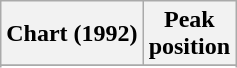<table class="wikitable sortable plainrowheaders" style="text-align:center;">
<tr>
<th scope="col">Chart (1992)</th>
<th scope="col">Peak<br>position</th>
</tr>
<tr>
</tr>
<tr>
</tr>
<tr>
</tr>
</table>
